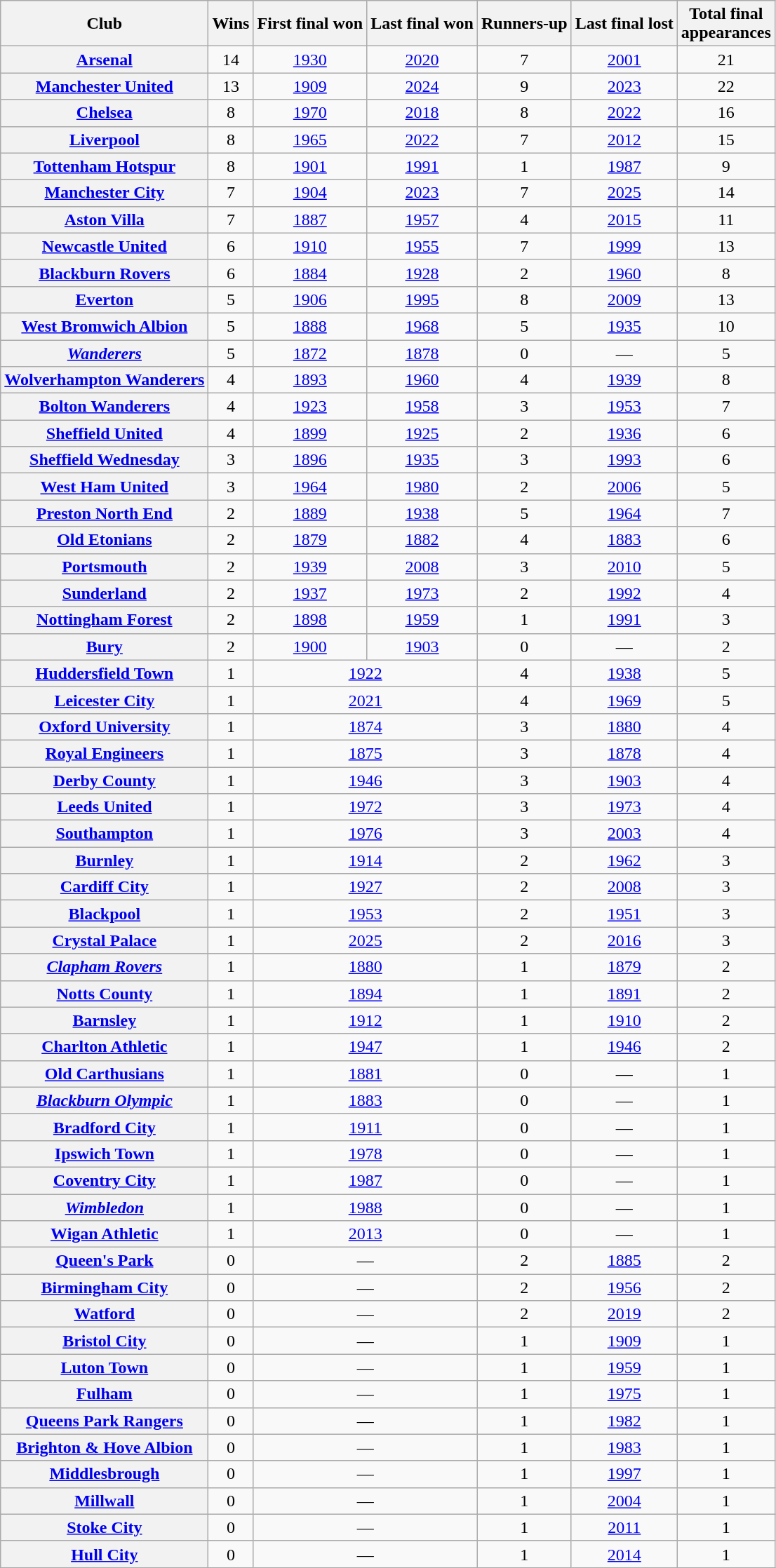<table class="wikitable sortable plainrowheaders" style="text-align:center">
<tr>
<th scope="col">Club</th>
<th scope="col">Wins</th>
<th scope="col">First final won</th>
<th scope="col">Last final won</th>
<th scope="col">Runners-up</th>
<th scope="col">Last final lost</th>
<th scope="col">Total final<br>appearances</th>
</tr>
<tr>
<th scope="row"><a href='#'>Arsenal</a></th>
<td>14</td>
<td><a href='#'>1930</a></td>
<td><a href='#'>2020</a></td>
<td>7</td>
<td><a href='#'>2001</a></td>
<td>21</td>
</tr>
<tr>
<th scope="row"><a href='#'>Manchester United</a></th>
<td>13</td>
<td><a href='#'>1909</a></td>
<td><a href='#'>2024</a></td>
<td>9</td>
<td><a href='#'>2023</a></td>
<td>22</td>
</tr>
<tr>
<th scope="row"><a href='#'>Chelsea</a></th>
<td>8</td>
<td><a href='#'>1970</a></td>
<td><a href='#'>2018</a></td>
<td>8</td>
<td><a href='#'>2022</a></td>
<td>16</td>
</tr>
<tr>
<th scope="row"><a href='#'>Liverpool</a></th>
<td>8</td>
<td><a href='#'>1965</a></td>
<td><a href='#'>2022</a></td>
<td>7</td>
<td><a href='#'>2012</a></td>
<td>15</td>
</tr>
<tr>
<th scope="row"><a href='#'>Tottenham Hotspur</a></th>
<td>8</td>
<td><a href='#'>1901</a></td>
<td><a href='#'>1991</a></td>
<td>1</td>
<td><a href='#'>1987</a></td>
<td>9</td>
</tr>
<tr>
<th scope="row"><a href='#'>Manchester City</a></th>
<td>7</td>
<td><a href='#'>1904</a></td>
<td><a href='#'>2023</a></td>
<td>7</td>
<td><a href='#'>2025</a></td>
<td>14</td>
</tr>
<tr>
<th scope="row"><a href='#'>Aston Villa</a></th>
<td>7</td>
<td><a href='#'>1887</a></td>
<td><a href='#'>1957</a></td>
<td>4</td>
<td><a href='#'>2015</a></td>
<td>11</td>
</tr>
<tr>
<th scope="row"><a href='#'>Newcastle United</a></th>
<td>6</td>
<td><a href='#'>1910</a></td>
<td><a href='#'>1955</a></td>
<td>7</td>
<td><a href='#'>1999</a></td>
<td>13</td>
</tr>
<tr>
<th scope="row"><a href='#'>Blackburn Rovers</a></th>
<td>6</td>
<td><a href='#'>1884</a></td>
<td><a href='#'>1928</a></td>
<td>2</td>
<td><a href='#'>1960</a></td>
<td>8</td>
</tr>
<tr>
<th scope="row"><a href='#'>Everton</a></th>
<td>5</td>
<td><a href='#'>1906</a></td>
<td><a href='#'>1995</a></td>
<td>8</td>
<td><a href='#'>2009</a></td>
<td>13</td>
</tr>
<tr>
<th scope="row"><a href='#'>West Bromwich Albion</a></th>
<td>5</td>
<td><a href='#'>1888</a></td>
<td><a href='#'>1968</a></td>
<td>5</td>
<td><a href='#'>1935</a></td>
<td>10</td>
</tr>
<tr>
<th scope="row"><em><a href='#'>Wanderers</a></em></th>
<td>5</td>
<td><a href='#'>1872</a></td>
<td><a href='#'>1878</a></td>
<td>0</td>
<td>—</td>
<td>5</td>
</tr>
<tr>
<th scope="row"><a href='#'>Wolverhampton Wanderers</a></th>
<td>4</td>
<td><a href='#'>1893</a></td>
<td><a href='#'>1960</a></td>
<td>4</td>
<td><a href='#'>1939</a></td>
<td>8</td>
</tr>
<tr>
<th scope="row"><a href='#'>Bolton Wanderers</a></th>
<td>4</td>
<td><a href='#'>1923</a></td>
<td><a href='#'>1958</a></td>
<td>3</td>
<td><a href='#'>1953</a></td>
<td>7</td>
</tr>
<tr>
<th scope="row"><a href='#'>Sheffield United</a></th>
<td>4</td>
<td><a href='#'>1899</a></td>
<td><a href='#'>1925</a></td>
<td>2</td>
<td><a href='#'>1936</a></td>
<td>6</td>
</tr>
<tr>
<th scope="row"><a href='#'>Sheffield Wednesday</a></th>
<td>3</td>
<td><a href='#'>1896</a></td>
<td><a href='#'>1935</a></td>
<td>3</td>
<td><a href='#'>1993</a></td>
<td>6</td>
</tr>
<tr>
<th scope="row"><a href='#'>West Ham United</a></th>
<td>3</td>
<td><a href='#'>1964</a></td>
<td><a href='#'>1980</a></td>
<td>2</td>
<td><a href='#'>2006</a></td>
<td>5</td>
</tr>
<tr>
<th scope="row"><a href='#'>Preston North End</a></th>
<td>2</td>
<td><a href='#'>1889</a></td>
<td><a href='#'>1938</a></td>
<td>5</td>
<td><a href='#'>1964</a></td>
<td>7</td>
</tr>
<tr>
<th scope="row"><a href='#'>Old Etonians</a></th>
<td>2</td>
<td><a href='#'>1879</a></td>
<td><a href='#'>1882</a></td>
<td>4</td>
<td><a href='#'>1883</a></td>
<td>6</td>
</tr>
<tr>
<th scope="row"><a href='#'>Portsmouth</a></th>
<td>2</td>
<td><a href='#'>1939</a></td>
<td><a href='#'>2008</a></td>
<td>3</td>
<td><a href='#'>2010</a></td>
<td>5</td>
</tr>
<tr>
<th scope="row"><a href='#'>Sunderland</a></th>
<td>2</td>
<td><a href='#'>1937</a></td>
<td><a href='#'>1973</a></td>
<td>2</td>
<td><a href='#'>1992</a></td>
<td>4</td>
</tr>
<tr>
<th scope="row"><a href='#'>Nottingham Forest</a></th>
<td>2</td>
<td><a href='#'>1898</a></td>
<td><a href='#'>1959</a></td>
<td>1</td>
<td><a href='#'>1991</a></td>
<td>3</td>
</tr>
<tr>
<th scope="row"><a href='#'>Bury</a></th>
<td>2</td>
<td><a href='#'>1900</a></td>
<td><a href='#'>1903</a></td>
<td>0</td>
<td>—</td>
<td>2</td>
</tr>
<tr>
<th scope="row"><a href='#'>Huddersfield Town</a></th>
<td>1</td>
<td colspan=2><a href='#'>1922</a></td>
<td>4</td>
<td><a href='#'>1938</a></td>
<td>5</td>
</tr>
<tr>
<th scope="row"><a href='#'>Leicester City</a></th>
<td>1</td>
<td colspan=2><a href='#'>2021</a></td>
<td>4</td>
<td><a href='#'>1969</a></td>
<td>5</td>
</tr>
<tr>
<th scope="row"><a href='#'>Oxford University</a></th>
<td>1</td>
<td colspan=2><a href='#'>1874</a></td>
<td>3</td>
<td><a href='#'>1880</a></td>
<td>4</td>
</tr>
<tr>
<th scope="row"><a href='#'>Royal Engineers</a></th>
<td>1</td>
<td colspan=2><a href='#'>1875</a></td>
<td>3</td>
<td><a href='#'>1878</a></td>
<td>4</td>
</tr>
<tr>
<th scope="row"><a href='#'>Derby County</a></th>
<td>1</td>
<td colspan=2><a href='#'>1946</a></td>
<td>3</td>
<td><a href='#'>1903</a></td>
<td>4</td>
</tr>
<tr>
<th scope="row"><a href='#'>Leeds United</a></th>
<td>1</td>
<td colspan=2><a href='#'>1972</a></td>
<td>3</td>
<td><a href='#'>1973</a></td>
<td>4</td>
</tr>
<tr>
<th scope="row"><a href='#'>Southampton</a></th>
<td>1</td>
<td colspan=2><a href='#'>1976</a></td>
<td>3</td>
<td><a href='#'>2003</a></td>
<td>4</td>
</tr>
<tr>
<th scope="row"><a href='#'>Burnley</a></th>
<td>1</td>
<td colspan=2><a href='#'>1914</a></td>
<td>2</td>
<td><a href='#'>1962</a></td>
<td>3</td>
</tr>
<tr>
<th scope="row"><a href='#'>Cardiff City</a></th>
<td>1</td>
<td colspan=2><a href='#'>1927</a></td>
<td>2</td>
<td><a href='#'>2008</a></td>
<td>3</td>
</tr>
<tr>
<th scope="row"><a href='#'>Blackpool</a></th>
<td>1</td>
<td colspan=2><a href='#'>1953</a></td>
<td>2</td>
<td><a href='#'>1951</a></td>
<td>3</td>
</tr>
<tr>
<th scope="row"><a href='#'>Crystal Palace</a></th>
<td>1</td>
<td colspan=2><a href='#'>2025</a></td>
<td>2</td>
<td><a href='#'>2016</a></td>
<td>3</td>
</tr>
<tr>
<th scope="row"><em><a href='#'>Clapham Rovers</a></em></th>
<td>1</td>
<td colspan=2><a href='#'>1880</a></td>
<td>1</td>
<td><a href='#'>1879</a></td>
<td>2</td>
</tr>
<tr>
<th scope="row"><a href='#'>Notts County</a></th>
<td>1</td>
<td colspan=2><a href='#'>1894</a></td>
<td>1</td>
<td><a href='#'>1891</a></td>
<td>2</td>
</tr>
<tr>
<th scope="row"><a href='#'>Barnsley</a></th>
<td>1</td>
<td colspan=2><a href='#'>1912</a></td>
<td>1</td>
<td><a href='#'>1910</a></td>
<td>2</td>
</tr>
<tr>
<th scope="row"><a href='#'>Charlton Athletic</a></th>
<td>1</td>
<td colspan=2><a href='#'>1947</a></td>
<td>1</td>
<td><a href='#'>1946</a></td>
<td>2</td>
</tr>
<tr>
<th scope="row"><a href='#'>Old Carthusians</a></th>
<td>1</td>
<td colspan=2><a href='#'>1881</a></td>
<td>0</td>
<td>—</td>
<td>1</td>
</tr>
<tr>
<th scope="row"><em><a href='#'>Blackburn Olympic</a></em></th>
<td>1</td>
<td colspan=2><a href='#'>1883</a></td>
<td>0</td>
<td>—</td>
<td>1</td>
</tr>
<tr>
<th scope="row"><a href='#'>Bradford City</a></th>
<td>1</td>
<td colspan=2><a href='#'>1911</a></td>
<td>0</td>
<td>—</td>
<td>1</td>
</tr>
<tr>
<th scope="row"><a href='#'>Ipswich Town</a></th>
<td>1</td>
<td colspan=2><a href='#'>1978</a></td>
<td>0</td>
<td>—</td>
<td>1</td>
</tr>
<tr>
<th scope="row"><a href='#'>Coventry City</a></th>
<td>1</td>
<td colspan=2><a href='#'>1987</a></td>
<td>0</td>
<td>—</td>
<td>1</td>
</tr>
<tr>
<th scope="row"><em><a href='#'>Wimbledon</a></em></th>
<td>1</td>
<td colspan=2><a href='#'>1988</a></td>
<td>0</td>
<td>—</td>
<td>1</td>
</tr>
<tr>
<th scope="row"><a href='#'>Wigan Athletic</a></th>
<td>1</td>
<td colspan=2><a href='#'>2013</a></td>
<td>0</td>
<td>—</td>
<td>1</td>
</tr>
<tr>
<th scope="row"><a href='#'>Queen's Park</a></th>
<td>0</td>
<td colspan=2>—</td>
<td>2</td>
<td><a href='#'>1885</a></td>
<td>2</td>
</tr>
<tr>
<th scope="row"><a href='#'>Birmingham City</a></th>
<td>0</td>
<td colspan=2>—</td>
<td>2</td>
<td><a href='#'>1956</a></td>
<td>2</td>
</tr>
<tr>
<th scope="row"><a href='#'>Watford</a></th>
<td>0</td>
<td colspan=2>—</td>
<td>2</td>
<td><a href='#'>2019</a></td>
<td>2</td>
</tr>
<tr>
<th scope="row"><a href='#'>Bristol City</a></th>
<td>0</td>
<td colspan=2>—</td>
<td>1</td>
<td><a href='#'>1909</a></td>
<td>1</td>
</tr>
<tr>
<th scope="row"><a href='#'>Luton Town</a></th>
<td>0</td>
<td colspan=2>—</td>
<td>1</td>
<td><a href='#'>1959</a></td>
<td>1</td>
</tr>
<tr>
<th scope="row"><a href='#'>Fulham</a></th>
<td>0</td>
<td colspan=2>—</td>
<td>1</td>
<td><a href='#'>1975</a></td>
<td>1</td>
</tr>
<tr>
<th scope="row"><a href='#'>Queens Park Rangers</a></th>
<td>0</td>
<td colspan=2>—</td>
<td>1</td>
<td><a href='#'>1982</a></td>
<td>1</td>
</tr>
<tr>
<th scope="row"><a href='#'>Brighton & Hove Albion</a></th>
<td>0</td>
<td colspan=2>—</td>
<td>1</td>
<td><a href='#'>1983</a></td>
<td>1</td>
</tr>
<tr>
<th scope="row"><a href='#'>Middlesbrough</a></th>
<td>0</td>
<td colspan=2>—</td>
<td>1</td>
<td><a href='#'>1997</a></td>
<td>1</td>
</tr>
<tr>
<th scope="row"><a href='#'>Millwall</a></th>
<td>0</td>
<td colspan=2>—</td>
<td>1</td>
<td><a href='#'>2004</a></td>
<td>1</td>
</tr>
<tr>
<th scope="row"><a href='#'>Stoke City</a></th>
<td>0</td>
<td colspan=2>—</td>
<td>1</td>
<td><a href='#'>2011</a></td>
<td>1</td>
</tr>
<tr>
<th scope="row"><a href='#'>Hull City</a></th>
<td>0</td>
<td colspan=2>—</td>
<td>1</td>
<td><a href='#'>2014</a></td>
<td>1</td>
</tr>
</table>
